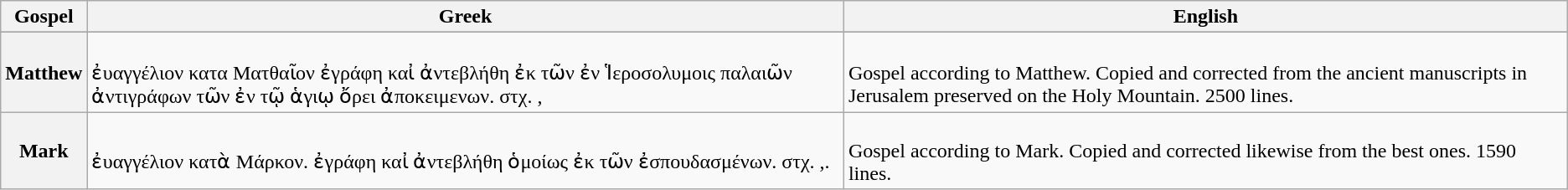<table class="wikitable">
<tr>
<th>Gospel</th>
<th>Greek</th>
<th>English</th>
</tr>
<tr>
</tr>
<tr>
<th>Matthew</th>
<td><br>ἐυαγγέλιον κατα Ματθαῖον ἐγράφη καἰ ἀντεβλήθη ἐκ τῶν ἐν Ἱεροσολυμοις παλαιῶν ἀντιγράφων τῶν ἐν τῷ ἁγιῳ ὄρει ἀποκειμενων. στχ. ,</td>
<td><br>Gospel according to Matthew. Copied and corrected from the ancient manuscripts in Jerusalem preserved on the Holy Mountain. 2500 lines.</td>
</tr>
<tr>
<th>Mark</th>
<td><br>ἐυαγγέλιον κατὰ Μάρκον. ἐγράφη καἰ ἀντεβλήθη ὁμοίως ἐκ τῶν ἐσπουδασμένων. στχ. ,.</td>
<td><br>Gospel according to Mark. Copied and corrected likewise from the best ones. 1590 lines.</td>
</tr>
</table>
